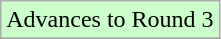<table class="wikitable">
<tr width=10px bgcolor="#ccffcc">
<td>Advances to Round 3</td>
</tr>
<tr>
</tr>
</table>
